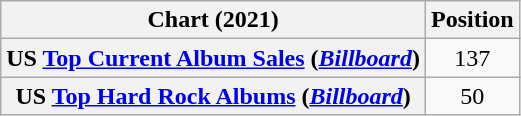<table class="wikitable sortable plainrowheaders" style="text-align:center">
<tr>
<th scope="col">Chart (2021)</th>
<th scope="col">Position</th>
</tr>
<tr>
<th scope="row">US <a href='#'>Top Current Album Sales</a> (<em><a href='#'>Billboard</a></em>)</th>
<td>137</td>
</tr>
<tr>
<th scope="row">US <a href='#'>Top Hard Rock Albums</a> (<em><a href='#'>Billboard</a></em>)</th>
<td>50</td>
</tr>
</table>
